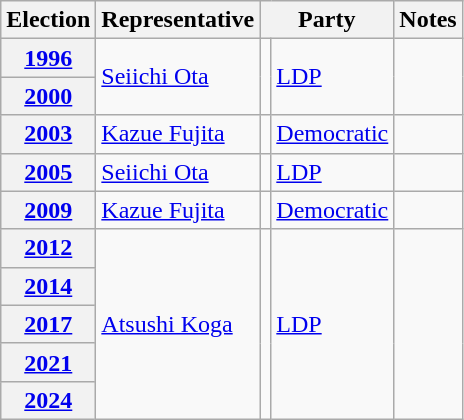<table class=wikitable>
<tr valign=bottom>
<th>Election</th>
<th>Representative</th>
<th colspan=2>Party</th>
<th>Notes</th>
</tr>
<tr>
<th><a href='#'>1996</a></th>
<td rowspan=2><a href='#'>Seiichi Ota</a></td>
<td rowspan=2 bgcolor=></td>
<td rowspan=2><a href='#'>LDP</a></td>
<td rowspan=2></td>
</tr>
<tr>
<th><a href='#'>2000</a></th>
</tr>
<tr>
<th><a href='#'>2003</a></th>
<td><a href='#'>Kazue Fujita</a></td>
<td bgcolor=></td>
<td><a href='#'>Democratic</a></td>
<td></td>
</tr>
<tr>
<th><a href='#'>2005</a></th>
<td><a href='#'>Seiichi Ota</a></td>
<td bgcolor=></td>
<td><a href='#'>LDP</a></td>
<td></td>
</tr>
<tr>
<th><a href='#'>2009</a></th>
<td><a href='#'>Kazue Fujita</a></td>
<td bgcolor=></td>
<td><a href='#'>Democratic</a></td>
<td></td>
</tr>
<tr>
<th><a href='#'>2012</a></th>
<td rowspan=5><a href='#'>Atsushi Koga</a></td>
<td rowspan=5 bgcolor=></td>
<td rowspan=5><a href='#'>LDP</a></td>
<td rowspan=5></td>
</tr>
<tr>
<th><a href='#'>2014</a></th>
</tr>
<tr>
<th><a href='#'>2017</a></th>
</tr>
<tr>
<th><a href='#'>2021</a></th>
</tr>
<tr>
<th><a href='#'>2024</a></th>
</tr>
</table>
